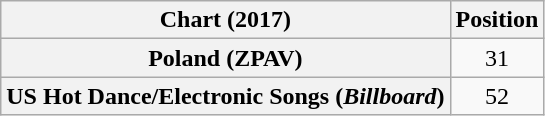<table class="wikitable plainrowheaders" style="text-align:center">
<tr>
<th scope="col">Chart (2017)</th>
<th scope="col">Position</th>
</tr>
<tr>
<th scope="row">Poland (ZPAV)</th>
<td>31</td>
</tr>
<tr>
<th scope="row">US Hot Dance/Electronic Songs (<em>Billboard</em>)</th>
<td>52</td>
</tr>
</table>
